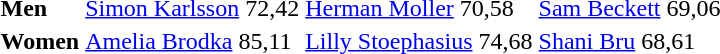<table>
<tr bgcolor="#cccccc">
</tr>
<tr>
<th scope=row style="text-align:left"><strong>Men</strong></th>
<td><a href='#'>Simon Karlsson</a>  72,42</td>
<td><a href='#'>Herman Moller</a>  70,58</td>
<td><a href='#'>Sam Beckett</a>  69,06</td>
</tr>
<tr>
<th scope=row style="text-align:left"><strong>Women</strong></th>
<td><a href='#'>Amelia Brodka</a>  85,11</td>
<td><a href='#'>Lilly Stoephasius</a>  74,68</td>
<td><a href='#'>Shani Bru</a>  68,61</td>
</tr>
</table>
